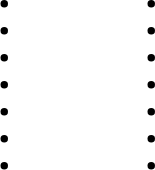<table>
<tr>
<td><br><ul><li></li><li></li><li></li><li></li><li></li><li></li><li></li></ul></td>
<td width=50></td>
<td valign=top><br><ul><li></li><li></li><li></li><li></li><li></li><li></li><li></li></ul></td>
</tr>
</table>
